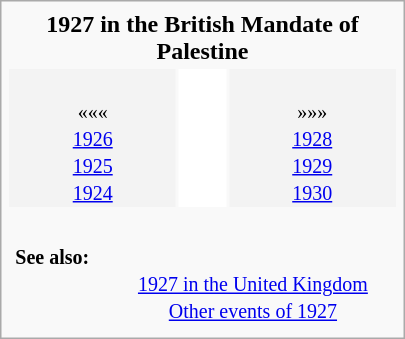<table class="infobox" style="text-align: center; width: 270px">
<tr>
<td align="center" colspan="3"><strong>1927 in the British Mandate of Palestine</strong></td>
</tr>
<tr>
<td style="background-color: #f3f3f3"><br><small>«««<br><a href='#'>1926</a><br><a href='#'>1925</a><br><a href='#'>1924</a></small></td>
<td style="background: white" align="center"><br><table style="background: inherit">
<tr valign="top">
<td align="center"><br><div><br></div></td>
</tr>
</table>
</td>
<td style="background-color: #f3f3f3"><br><small>»»»<br><a href='#'>1928</a><br><a href='#'>1929</a><br><a href='#'>1930</a></small></td>
</tr>
<tr valign="top">
<td colspan="3"><br><table style="width: 100%; border-width: 0; margin: 0; padding: 0; border-collapse: yes">
<tr valign="top">
<th style="text-align: left"><small><strong>See also:</strong></small></th>
<td></td>
<td><br><small><a href='#'>1927 in the United Kingdom</a><br><a href='#'>Other events of 1927</a></small></td>
</tr>
</table>
</td>
</tr>
</table>
